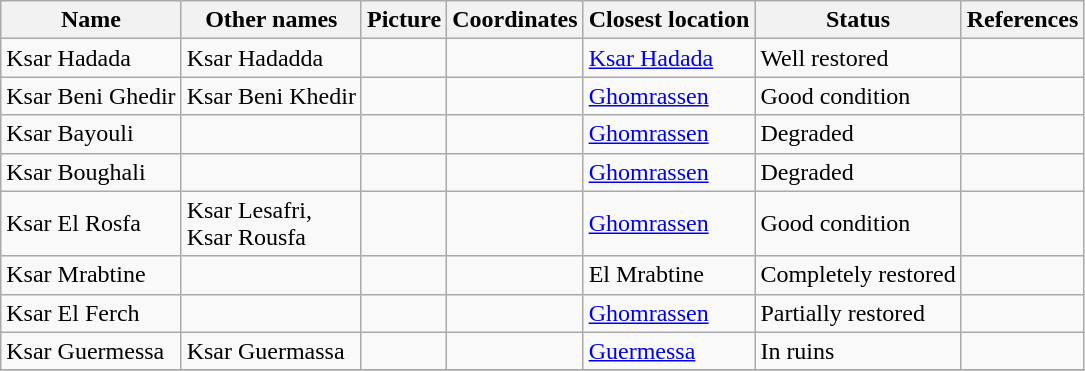<table class="wikitable sortable">
<tr>
<th>Name</th>
<th>Other names</th>
<th>Picture</th>
<th>Coordinates</th>
<th>Closest location</th>
<th>Status</th>
<th>References</th>
</tr>
<tr>
<td>Ksar Hadada</td>
<td>Ksar Hadadda</td>
<td align=center></td>
<td></td>
<td><a href='#'>Ksar Hadada</a></td>
<td>Well restored</td>
<td></td>
</tr>
<tr>
<td>Ksar Beni Ghedir</td>
<td>Ksar Beni Khedir</td>
<td align=center></td>
<td></td>
<td><a href='#'>Ghomrassen</a></td>
<td>Good condition</td>
<td></td>
</tr>
<tr>
<td>Ksar Bayouli</td>
<td></td>
<td align=center></td>
<td></td>
<td><a href='#'>Ghomrassen</a></td>
<td>Degraded</td>
<td></td>
</tr>
<tr>
<td>Ksar Boughali</td>
<td></td>
<td align=center></td>
<td></td>
<td><a href='#'>Ghomrassen</a></td>
<td>Degraded</td>
<td></td>
</tr>
<tr>
<td>Ksar El Rosfa</td>
<td>Ksar Lesafri,<br>Ksar Rousfa</td>
<td align=center></td>
<td></td>
<td><a href='#'>Ghomrassen</a></td>
<td>Good condition</td>
<td></td>
</tr>
<tr>
<td>Ksar Mrabtine</td>
<td></td>
<td align=center></td>
<td></td>
<td>El Mrabtine</td>
<td>Completely restored</td>
<td></td>
</tr>
<tr>
<td>Ksar El Ferch</td>
<td></td>
<td align=center></td>
<td></td>
<td><a href='#'>Ghomrassen</a></td>
<td>Partially restored</td>
<td></td>
</tr>
<tr>
<td>Ksar Guermessa</td>
<td>Ksar Guermassa</td>
<td align=center></td>
<td></td>
<td><a href='#'>Guermessa</a></td>
<td>In ruins</td>
<td></td>
</tr>
<tr>
</tr>
</table>
